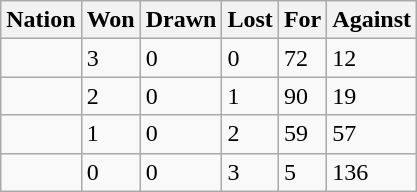<table class="wikitable">
<tr>
<th>Nation</th>
<th>Won</th>
<th>Drawn</th>
<th>Lost</th>
<th>For</th>
<th>Against</th>
</tr>
<tr>
<td></td>
<td>3</td>
<td>0</td>
<td>0</td>
<td>72</td>
<td>12</td>
</tr>
<tr>
<td></td>
<td>2</td>
<td>0</td>
<td>1</td>
<td>90</td>
<td>19</td>
</tr>
<tr>
<td></td>
<td>1</td>
<td>0</td>
<td>2</td>
<td>59</td>
<td>57</td>
</tr>
<tr>
<td></td>
<td>0</td>
<td>0</td>
<td>3</td>
<td>5</td>
<td>136</td>
</tr>
</table>
